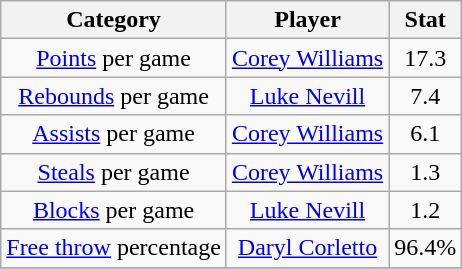<table class="wikitable" style="text-align:center">
<tr>
<th>Category</th>
<th>Player</th>
<th>Stat</th>
</tr>
<tr>
<td><a href='#'>Points</a> per game</td>
<td><a href='#'>Corey Williams</a></td>
<td>17.3</td>
</tr>
<tr>
<td><a href='#'>Rebounds</a> per game</td>
<td><a href='#'>Luke Nevill</a></td>
<td>7.4</td>
</tr>
<tr>
<td><a href='#'>Assists</a> per game</td>
<td><a href='#'>Corey Williams</a></td>
<td>6.1</td>
</tr>
<tr>
<td><a href='#'>Steals</a> per game</td>
<td><a href='#'>Corey Williams</a></td>
<td>1.3</td>
</tr>
<tr>
<td><a href='#'>Blocks</a> per game</td>
<td><a href='#'>Luke Nevill</a></td>
<td>1.2</td>
</tr>
<tr>
<td><a href='#'>Free throw</a> percentage</td>
<td><a href='#'>Daryl Corletto</a></td>
<td>96.4%</td>
</tr>
<tr>
</tr>
</table>
